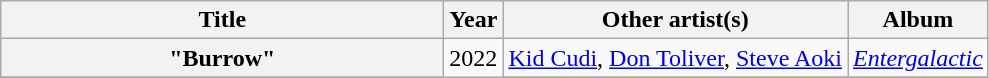<table class="wikitable plainrowheaders" style="text-align:center;">
<tr>
<th scope="col" style="width:18em;">Title</th>
<th scope="col">Year</th>
<th scope="col">Other artist(s)</th>
<th scope="col">Album</th>
</tr>
<tr>
<th scope="row">"Burrow"</th>
<td rowspan="10">2022</td>
<td><a href='#'>Kid Cudi</a>, <a href='#'>Don Toliver</a>, <a href='#'>Steve Aoki</a></td>
<td><em><a href='#'>Entergalactic</a></em></td>
</tr>
<tr>
</tr>
</table>
